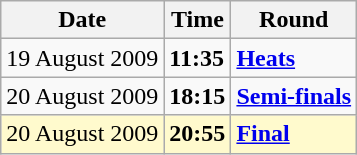<table class="wikitable">
<tr>
<th>Date</th>
<th>Time</th>
<th>Round</th>
</tr>
<tr>
<td>19 August 2009</td>
<td><strong>11:35</strong></td>
<td><strong><a href='#'>Heats</a></strong></td>
</tr>
<tr>
<td>20 August 2009</td>
<td><strong>18:15</strong></td>
<td><strong><a href='#'>Semi-finals</a></strong></td>
</tr>
<tr style=background:lemonchiffon>
<td>20 August 2009</td>
<td><strong>20:55</strong></td>
<td><strong><a href='#'>Final</a></strong></td>
</tr>
</table>
